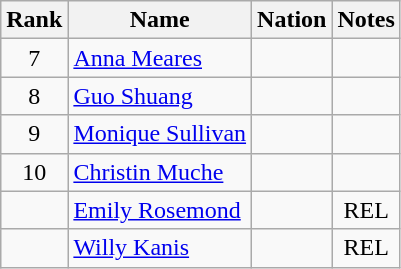<table class="wikitable sortable" style="text-align:center">
<tr>
<th>Rank</th>
<th>Name</th>
<th>Nation</th>
<th>Notes</th>
</tr>
<tr>
<td>7</td>
<td align=left><a href='#'>Anna Meares</a></td>
<td align=left></td>
<td></td>
</tr>
<tr>
<td>8</td>
<td align=left><a href='#'>Guo Shuang</a></td>
<td align=left></td>
<td></td>
</tr>
<tr>
<td>9</td>
<td align=left><a href='#'>Monique Sullivan</a></td>
<td align=left></td>
<td></td>
</tr>
<tr>
<td>10</td>
<td align=left><a href='#'>Christin Muche</a></td>
<td align=left></td>
<td></td>
</tr>
<tr>
<td></td>
<td align=left><a href='#'>Emily Rosemond</a></td>
<td align=left></td>
<td>REL</td>
</tr>
<tr>
<td></td>
<td align=left><a href='#'>Willy Kanis</a></td>
<td align=left></td>
<td>REL</td>
</tr>
</table>
